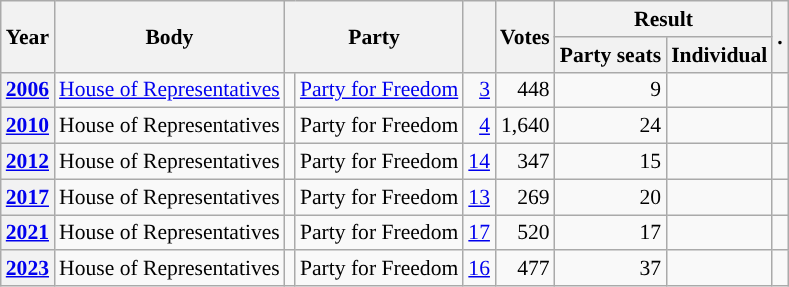<table class="wikitable plainrowheaders sortable" border=2 cellpadding=4 cellspacing=0 style="border: 1px #aaa solid; font-size: 90%; text-align:center;">
<tr>
<th scope="col" rowspan=2>Year</th>
<th scope="col" rowspan=2>Body</th>
<th scope="col" colspan=2 rowspan=2>Party</th>
<th scope="col" rowspan=2></th>
<th scope="col" rowspan=2>Votes</th>
<th scope="colgroup" colspan=2>Result</th>
<th scope="col" rowspan=2 class="unsortable">.</th>
</tr>
<tr>
<th scope="col">Party seats</th>
<th scope="col">Individual</th>
</tr>
<tr>
<th scope="row"><a href='#'>2006</a></th>
<td><a href='#'>House of Representatives</a></td>
<td style="background-color:"></td>
<td><a href='#'>Party for Freedom</a></td>
<td style=text-align:right><a href='#'>3</a></td>
<td style=text-align:right>448</td>
<td style=text-align:right>9</td>
<td></td>
<td></td>
</tr>
<tr>
<th scope="row"><a href='#'>2010</a></th>
<td>House of Representatives</td>
<td style="background-color:"></td>
<td>Party for Freedom</td>
<td style=text-align:right><a href='#'>4</a></td>
<td style=text-align:right>1,640</td>
<td style=text-align:right>24</td>
<td></td>
<td></td>
</tr>
<tr>
<th scope="row"><a href='#'>2012</a></th>
<td>House of Representatives</td>
<td style="background-color:"></td>
<td>Party for Freedom</td>
<td style=text-align:right><a href='#'>14</a></td>
<td style=text-align:right>347</td>
<td style=text-align:right>15</td>
<td></td>
<td></td>
</tr>
<tr>
<th scope="row"><a href='#'>2017</a></th>
<td>House of Representatives</td>
<td style="background-color:"></td>
<td>Party for Freedom</td>
<td style=text-align:right><a href='#'>13</a></td>
<td style=text-align:right>269</td>
<td style=text-align:right>20</td>
<td></td>
<td></td>
</tr>
<tr>
<th scope="row"><a href='#'>2021</a></th>
<td>House of Representatives</td>
<td style="background-color:"></td>
<td>Party for Freedom</td>
<td style=text-align:right><a href='#'>17</a></td>
<td style=text-align:right>520</td>
<td style=text-align:right>17</td>
<td></td>
<td></td>
</tr>
<tr>
<th scope="row"><a href='#'>2023</a></th>
<td>House of Representatives</td>
<td style="background-color:"></td>
<td>Party for Freedom</td>
<td style=text-align:right><a href='#'>16</a></td>
<td style=text-align:right>477</td>
<td style=text-align:right>37</td>
<td></td>
<td></td>
</tr>
</table>
